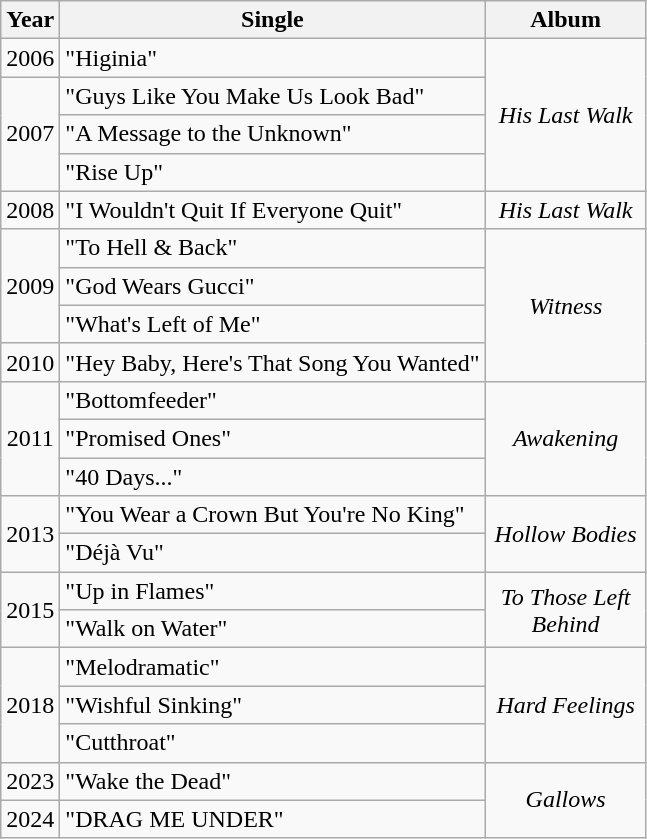<table class="wikitable" style="text-align:center;">
<tr>
<th>Year</th>
<th>Single</th>
<th width="100">Album</th>
</tr>
<tr>
<td>2006</td>
<td align="left">"Higinia"</td>
<td rowspan="4"><em>His Last Walk</em></td>
</tr>
<tr>
<td rowspan="3">2007</td>
<td align="left">"Guys Like You Make Us Look Bad"</td>
</tr>
<tr>
<td align="left">"A Message to the Unknown"</td>
</tr>
<tr>
<td align="left">"Rise Up"</td>
</tr>
<tr>
<td>2008</td>
<td align="left">"I Wouldn't Quit If Everyone Quit"</td>
<td><em>His Last Walk</em> </td>
</tr>
<tr>
<td rowspan="3">2009</td>
<td align="left">"To Hell & Back"</td>
<td rowspan="4"><em>Witness</em></td>
</tr>
<tr>
<td align="left">"God Wears Gucci"</td>
</tr>
<tr>
<td align="left">"What's Left of Me"</td>
</tr>
<tr>
<td>2010</td>
<td align="left">"Hey Baby, Here's That Song You Wanted"</td>
</tr>
<tr>
<td rowspan="3">2011</td>
<td align="left">"Bottomfeeder"</td>
<td rowspan="3"><em>Awakening</em></td>
</tr>
<tr>
<td align="left">"Promised Ones"</td>
</tr>
<tr>
<td align="left">"40 Days..."</td>
</tr>
<tr>
<td rowspan="2">2013</td>
<td align="left">"You Wear a Crown But You're No King"</td>
<td rowspan="2"><em>Hollow Bodies</em></td>
</tr>
<tr>
<td align="left">"Déjà Vu"</td>
</tr>
<tr>
<td rowspan="2">2015</td>
<td align="left">"Up in Flames"</td>
<td rowspan="2"><em>To Those Left Behind</em></td>
</tr>
<tr>
<td align="left">"Walk on Water"</td>
</tr>
<tr>
<td rowspan="3">2018</td>
<td align="left">"Melodramatic"</td>
<td rowspan="3"><em>Hard Feelings</em></td>
</tr>
<tr>
<td align="left">"Wishful Sinking"</td>
</tr>
<tr>
<td align="left">"Cutthroat"</td>
</tr>
<tr>
<td>2023</td>
<td align="left">"Wake the Dead"</td>
<td rowspan="2"><em>Gallows</em></td>
</tr>
<tr>
<td>2024</td>
<td align="left">"DRAG ME UNDER" <br></td>
</tr>
</table>
